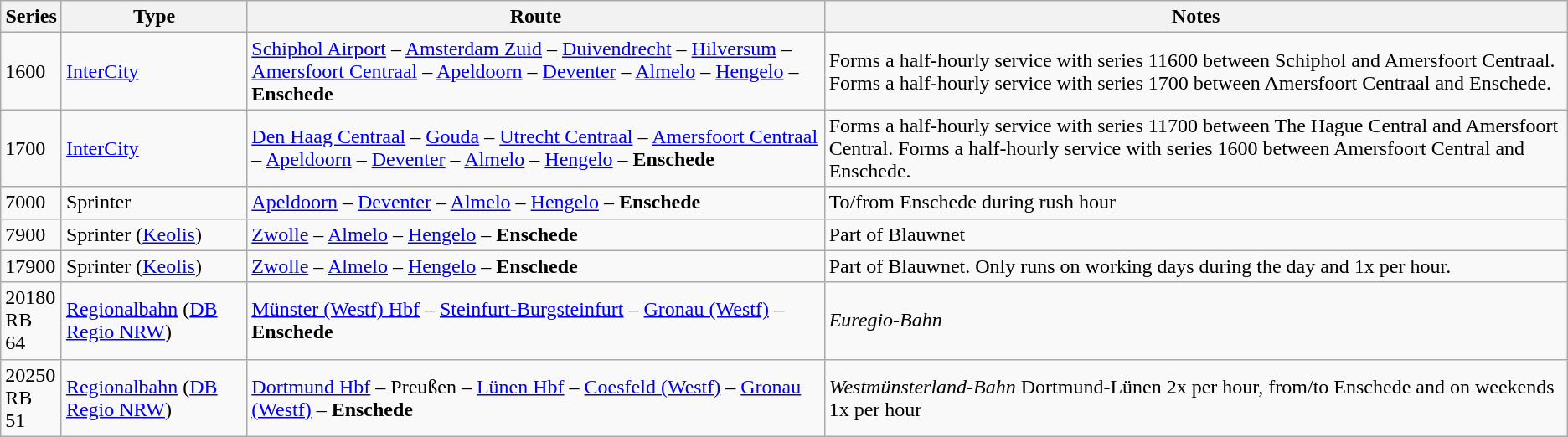<table class="wikitable sortable">
<tr>
<th>Series</th>
<th>Type</th>
<th>Route</th>
<th>Notes</th>
</tr>
<tr>
<td>1600</td>
<td><a href='#'>InterCity</a></td>
<td><a href='#'>Schiphol Airport</a> – <a href='#'>Amsterdam Zuid</a> – <a href='#'>Duivendrecht</a> – <a href='#'>Hilversum</a> – <a href='#'>Amersfoort Centraal</a> – <a href='#'>Apeldoorn</a> – <a href='#'>Deventer</a> – <a href='#'>Almelo</a> – <a href='#'>Hengelo</a> – <strong>Enschede</strong></td>
<td>Forms a half-hourly service with series 11600 between Schiphol and Amersfoort Centraal. Forms a half-hourly service with series 1700 between Amersfoort Centraal and Enschede.</td>
</tr>
<tr>
<td>1700</td>
<td><a href='#'>InterCity</a></td>
<td><a href='#'>Den Haag Centraal</a> – <a href='#'>Gouda</a> – <a href='#'>Utrecht Centraal</a> – <a href='#'>Amersfoort Centraal</a> – <a href='#'>Apeldoorn</a> – <a href='#'>Deventer</a> – <a href='#'>Almelo</a> – <a href='#'>Hengelo</a> – <strong>Enschede</strong></td>
<td>Forms a half-hourly service with series 11700 between The Hague Central and Amersfoort Central. Forms a half-hourly service with series 1600 between Amersfoort Central and Enschede.</td>
</tr>
<tr>
<td>7000</td>
<td>Sprinter</td>
<td><a href='#'>Apeldoorn</a> – <a href='#'>Deventer</a> – <a href='#'>Almelo</a> – <a href='#'>Hengelo</a> – <strong>Enschede</strong></td>
<td>To/from Enschede during rush hour</td>
</tr>
<tr>
<td>7900</td>
<td>Sprinter (<a href='#'>Keolis</a>)</td>
<td><a href='#'>Zwolle</a> – <a href='#'>Almelo</a> – <a href='#'>Hengelo</a> – <strong>Enschede</strong></td>
<td>Part of Blauwnet</td>
</tr>
<tr>
<td>17900</td>
<td>Sprinter (<a href='#'>Keolis</a>)</td>
<td><a href='#'>Zwolle</a> – <a href='#'>Almelo</a> – <a href='#'>Hengelo</a> – <strong>Enschede</strong></td>
<td>Part of Blauwnet. Only runs on working days during the day and 1x per hour.</td>
</tr>
<tr>
<td>20180<br>RB 64</td>
<td><a href='#'>Regionalbahn</a> (<a href='#'>DB Regio NRW</a>)</td>
<td><a href='#'>Münster (Westf) Hbf</a> – <a href='#'>Steinfurt-Burgsteinfurt</a> – <a href='#'>Gronau (Westf)</a> – <strong>Enschede</strong></td>
<td><em>Euregio-Bahn</em></td>
</tr>
<tr>
<td>20250<br>RB 51</td>
<td><a href='#'>Regionalbahn</a> (<a href='#'>DB Regio NRW</a>)</td>
<td><a href='#'>Dortmund Hbf</a> – Preußen – <a href='#'>Lünen Hbf</a> – <a href='#'>Coesfeld (Westf)</a> – <a href='#'>Gronau (Westf)</a> – <strong>Enschede</strong></td>
<td><em>Westmünsterland-Bahn</em> Dortmund-Lünen 2x per hour, from/to Enschede and on weekends 1x per hour</td>
</tr>
</table>
